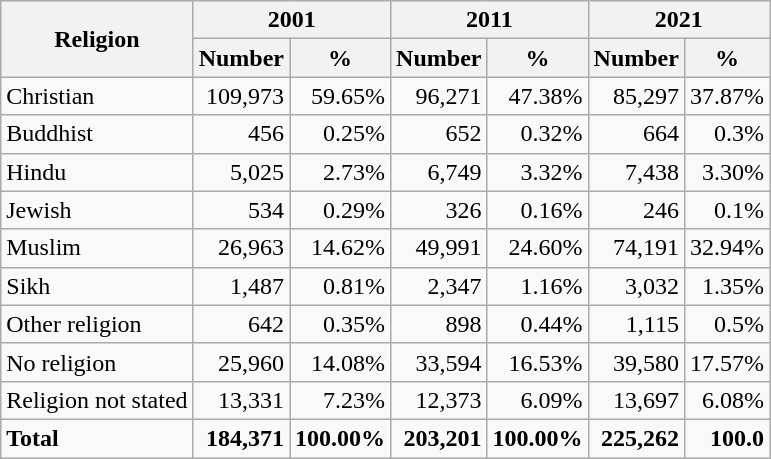<table class="wikitable sortable" style="text-align:right">
<tr>
<th rowspan="2">Religion</th>
<th colspan="2">2001</th>
<th colspan="2">2011</th>
<th colspan="2">2021</th>
</tr>
<tr>
<th>Number</th>
<th>%</th>
<th>Number</th>
<th>%</th>
<th>Number</th>
<th>%</th>
</tr>
<tr>
<td style="text-align:left">Christian</td>
<td>109,973</td>
<td>59.65%</td>
<td>96,271</td>
<td>47.38%</td>
<td>85,297</td>
<td>37.87%</td>
</tr>
<tr>
<td style="text-align:left">Buddhist</td>
<td>456</td>
<td>0.25%</td>
<td>652</td>
<td>0.32%</td>
<td>664</td>
<td>0.3%</td>
</tr>
<tr>
<td style="text-align:left">Hindu</td>
<td>5,025</td>
<td>2.73%</td>
<td>6,749</td>
<td>3.32%</td>
<td>7,438</td>
<td>3.30%</td>
</tr>
<tr>
<td style="text-align:left">Jewish</td>
<td>534</td>
<td>0.29%</td>
<td>326</td>
<td>0.16%</td>
<td>246</td>
<td>0.1%</td>
</tr>
<tr>
<td style="text-align:left">Muslim</td>
<td>26,963</td>
<td>14.62%</td>
<td>49,991</td>
<td>24.60%</td>
<td>74,191</td>
<td>32.94%</td>
</tr>
<tr>
<td style="text-align:left">Sikh</td>
<td>1,487</td>
<td>0.81%</td>
<td>2,347</td>
<td>1.16%</td>
<td>3,032</td>
<td>1.35%</td>
</tr>
<tr>
<td style="text-align:left">Other religion</td>
<td>642</td>
<td>0.35%</td>
<td>898</td>
<td>0.44%</td>
<td>1,115</td>
<td>0.5%</td>
</tr>
<tr>
<td style="text-align:left">No religion</td>
<td>25,960</td>
<td>14.08%</td>
<td>33,594</td>
<td>16.53%</td>
<td>39,580</td>
<td>17.57%</td>
</tr>
<tr>
<td style="text-align:left">Religion not stated</td>
<td>13,331</td>
<td>7.23%</td>
<td>12,373</td>
<td>6.09%</td>
<td>13,697</td>
<td>6.08%</td>
</tr>
<tr>
<td style="text-align:left"><strong>Total</strong></td>
<td><strong>184,371</strong></td>
<td><strong>100.00%</strong></td>
<td><strong>203,201</strong></td>
<td><strong>100.00%</strong></td>
<td><strong>225,262</strong></td>
<td><strong>100.0</strong></td>
</tr>
</table>
